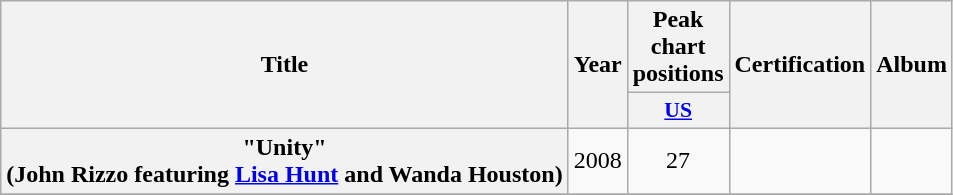<table class="wikitable plainrowheaders" style="text-align:center;">
<tr>
<th scope="col" rowspan="2">Title</th>
<th scope="col" rowspan="2">Year</th>
<th scope="col" colspan="1">Peak chart positions</th>
<th scope="col" rowspan="2">Certification</th>
<th scope="col" rowspan="2">Album</th>
</tr>
<tr>
<th style="width:2.5em; font-size:90%"><a href='#'>US</a></th>
</tr>
<tr>
<th scope="row">"Unity"<br><span>(John Rizzo featuring <a href='#'>Lisa Hunt</a> and Wanda Houston)</span></th>
<td rowspan>2008</td>
<td>27</td>
<td></td>
<td></td>
</tr>
<tr>
</tr>
</table>
